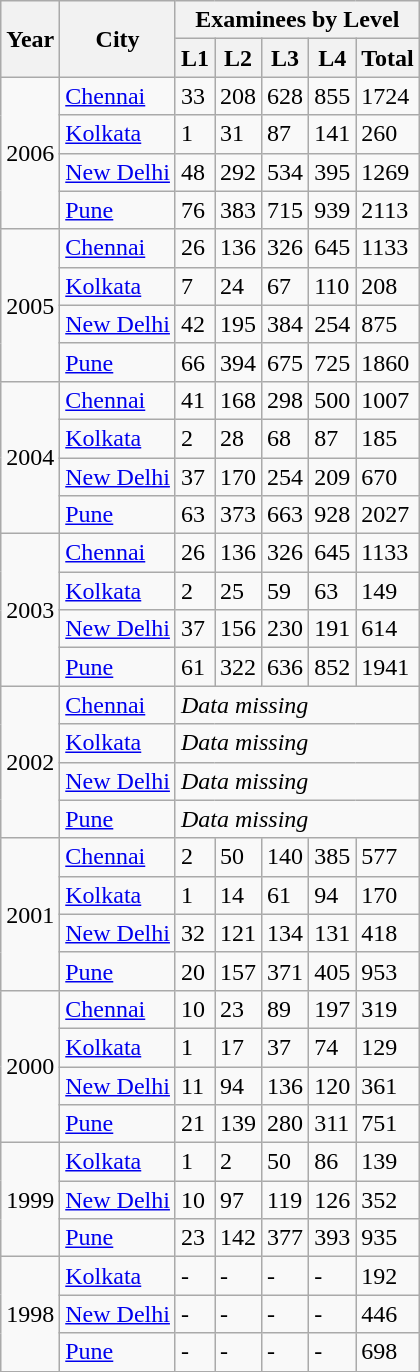<table class="wikitable" align="right">
<tr>
<th rowspan=2>Year</th>
<th rowspan=2>City</th>
<th colspan=5>Examinees by Level</th>
</tr>
<tr>
<th>L1</th>
<th>L2</th>
<th>L3</th>
<th>L4</th>
<th>Total</th>
</tr>
<tr>
<td rowspan=4>2006</td>
<td><a href='#'>Chennai</a></td>
<td>33</td>
<td>208</td>
<td>628</td>
<td>855</td>
<td>1724</td>
</tr>
<tr>
<td><a href='#'>Kolkata</a></td>
<td>1</td>
<td>31</td>
<td>87</td>
<td>141</td>
<td>260</td>
</tr>
<tr>
<td><a href='#'>New Delhi</a></td>
<td>48</td>
<td>292</td>
<td>534</td>
<td>395</td>
<td>1269</td>
</tr>
<tr>
<td><a href='#'>Pune</a></td>
<td>76</td>
<td>383</td>
<td>715</td>
<td>939</td>
<td>2113</td>
</tr>
<tr>
<td rowspan=4>2005</td>
<td><a href='#'>Chennai</a></td>
<td>26</td>
<td>136</td>
<td>326</td>
<td>645</td>
<td>1133</td>
</tr>
<tr>
<td><a href='#'>Kolkata</a></td>
<td>7</td>
<td>24</td>
<td>67</td>
<td>110</td>
<td>208</td>
</tr>
<tr>
<td><a href='#'>New Delhi</a></td>
<td>42</td>
<td>195</td>
<td>384</td>
<td>254</td>
<td>875</td>
</tr>
<tr>
<td><a href='#'>Pune</a></td>
<td>66</td>
<td>394</td>
<td>675</td>
<td>725</td>
<td>1860</td>
</tr>
<tr>
<td rowspan=4>2004</td>
<td><a href='#'>Chennai</a></td>
<td>41</td>
<td>168</td>
<td>298</td>
<td>500</td>
<td>1007</td>
</tr>
<tr>
<td><a href='#'>Kolkata</a></td>
<td>2</td>
<td>28</td>
<td>68</td>
<td>87</td>
<td>185</td>
</tr>
<tr>
<td><a href='#'>New Delhi</a></td>
<td>37</td>
<td>170</td>
<td>254</td>
<td>209</td>
<td>670</td>
</tr>
<tr>
<td><a href='#'>Pune</a></td>
<td>63</td>
<td>373</td>
<td>663</td>
<td>928</td>
<td>2027</td>
</tr>
<tr>
<td rowspan=4>2003</td>
<td><a href='#'>Chennai</a></td>
<td>26</td>
<td>136</td>
<td>326</td>
<td>645</td>
<td>1133</td>
</tr>
<tr>
<td><a href='#'>Kolkata</a></td>
<td>2</td>
<td>25</td>
<td>59</td>
<td>63</td>
<td>149</td>
</tr>
<tr>
<td><a href='#'>New Delhi</a></td>
<td>37</td>
<td>156</td>
<td>230</td>
<td>191</td>
<td>614</td>
</tr>
<tr>
<td><a href='#'>Pune</a></td>
<td>61</td>
<td>322</td>
<td>636</td>
<td>852</td>
<td>1941</td>
</tr>
<tr>
<td rowspan=4>2002</td>
<td><a href='#'>Chennai</a></td>
<td colspan=5><em>Data missing</em></td>
</tr>
<tr>
<td><a href='#'>Kolkata</a></td>
<td colspan=5><em>Data missing</em></td>
</tr>
<tr>
<td><a href='#'>New Delhi</a></td>
<td colspan=5><em>Data missing</em></td>
</tr>
<tr>
<td><a href='#'>Pune</a></td>
<td colspan=5><em>Data missing</em></td>
</tr>
<tr>
<td rowspan=4>2001</td>
<td><a href='#'>Chennai</a></td>
<td>2</td>
<td>50</td>
<td>140</td>
<td>385</td>
<td>577</td>
</tr>
<tr>
<td><a href='#'>Kolkata</a></td>
<td>1</td>
<td>14</td>
<td>61</td>
<td>94</td>
<td>170</td>
</tr>
<tr>
<td><a href='#'>New Delhi</a></td>
<td>32</td>
<td>121</td>
<td>134</td>
<td>131</td>
<td>418</td>
</tr>
<tr>
<td><a href='#'>Pune</a></td>
<td>20</td>
<td>157</td>
<td>371</td>
<td>405</td>
<td>953</td>
</tr>
<tr>
<td rowspan=4>2000</td>
<td><a href='#'>Chennai</a></td>
<td>10</td>
<td>23</td>
<td>89</td>
<td>197</td>
<td>319</td>
</tr>
<tr>
<td><a href='#'>Kolkata</a></td>
<td>1</td>
<td>17</td>
<td>37</td>
<td>74</td>
<td>129</td>
</tr>
<tr>
<td><a href='#'>New Delhi</a></td>
<td>11</td>
<td>94</td>
<td>136</td>
<td>120</td>
<td>361</td>
</tr>
<tr>
<td><a href='#'>Pune</a></td>
<td>21</td>
<td>139</td>
<td>280</td>
<td>311</td>
<td>751</td>
</tr>
<tr>
<td rowspan=3>1999</td>
<td><a href='#'>Kolkata</a></td>
<td>1</td>
<td>2</td>
<td>50</td>
<td>86</td>
<td>139</td>
</tr>
<tr>
<td><a href='#'>New Delhi</a></td>
<td>10</td>
<td>97</td>
<td>119</td>
<td>126</td>
<td>352</td>
</tr>
<tr>
<td><a href='#'>Pune</a></td>
<td>23</td>
<td>142</td>
<td>377</td>
<td>393</td>
<td>935</td>
</tr>
<tr>
<td rowspan=3>1998</td>
<td><a href='#'>Kolkata</a></td>
<td>-</td>
<td>-</td>
<td>-</td>
<td>-</td>
<td>192</td>
</tr>
<tr>
<td><a href='#'>New Delhi</a></td>
<td>-</td>
<td>-</td>
<td>-</td>
<td>-</td>
<td>446</td>
</tr>
<tr>
<td><a href='#'>Pune</a></td>
<td>-</td>
<td>-</td>
<td>-</td>
<td>-</td>
<td>698</td>
</tr>
<tr>
</tr>
</table>
